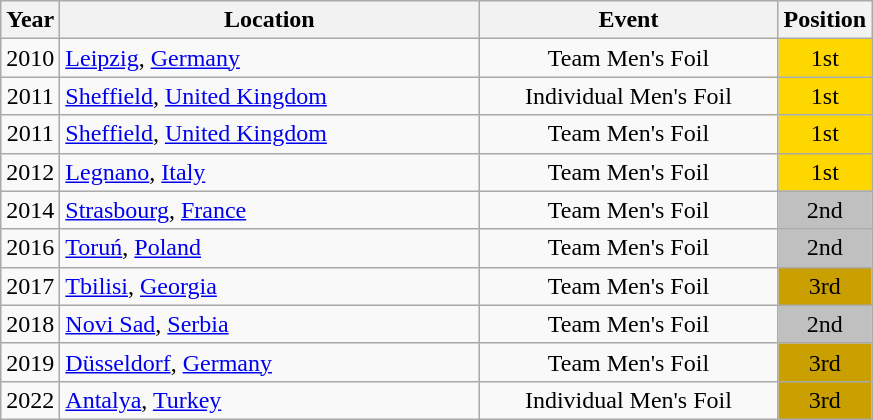<table class="wikitable" style="text-align:center;">
<tr>
<th>Year</th>
<th style="width:17em">Location</th>
<th style="width:12em">Event</th>
<th>Position</th>
</tr>
<tr>
<td>2010</td>
<td rowspan="1" align="left"> <a href='#'>Leipzig</a>, <a href='#'>Germany</a></td>
<td>Team Men's Foil</td>
<td bgcolor="gold">1st</td>
</tr>
<tr>
<td>2011</td>
<td rowspan="1" align="left"> <a href='#'>Sheffield</a>, <a href='#'>United Kingdom</a></td>
<td>Individual Men's Foil</td>
<td bgcolor="gold">1st</td>
</tr>
<tr>
<td>2011</td>
<td rowspan="1" align="left"> <a href='#'>Sheffield</a>, <a href='#'>United Kingdom</a></td>
<td>Team Men's Foil</td>
<td bgcolor="gold">1st</td>
</tr>
<tr>
<td>2012</td>
<td rowspan="1" align="left"> <a href='#'>Legnano</a>, <a href='#'>Italy</a></td>
<td>Team Men's Foil</td>
<td bgcolor="gold">1st</td>
</tr>
<tr>
<td>2014</td>
<td rowspan="1" align="left"> <a href='#'>Strasbourg</a>, <a href='#'>France</a></td>
<td>Team Men's Foil</td>
<td bgcolor="silver">2nd</td>
</tr>
<tr>
<td>2016</td>
<td rowspan="1" align="left"> <a href='#'>Toruń</a>, <a href='#'>Poland</a></td>
<td>Team Men's Foil</td>
<td bgcolor="silver">2nd</td>
</tr>
<tr>
<td>2017</td>
<td rowspan="1" align="left"> <a href='#'>Tbilisi</a>, <a href='#'>Georgia</a></td>
<td>Team Men's Foil</td>
<td bgcolor="caramel">3rd</td>
</tr>
<tr>
<td rowspan="1">2018</td>
<td rowspan="1" align="left"> <a href='#'>Novi Sad</a>, <a href='#'>Serbia</a></td>
<td>Team Men's Foil</td>
<td bgcolor="silver">2nd</td>
</tr>
<tr>
<td>2019</td>
<td rowspan="1" align="left"> <a href='#'>Düsseldorf</a>, <a href='#'>Germany</a></td>
<td>Team Men's Foil</td>
<td bgcolor="caramel">3rd</td>
</tr>
<tr>
<td>2022</td>
<td rowspan="1" align="left"> <a href='#'>Antalya</a>, <a href='#'>Turkey</a></td>
<td>Individual Men's Foil</td>
<td bgcolor="caramel">3rd</td>
</tr>
</table>
